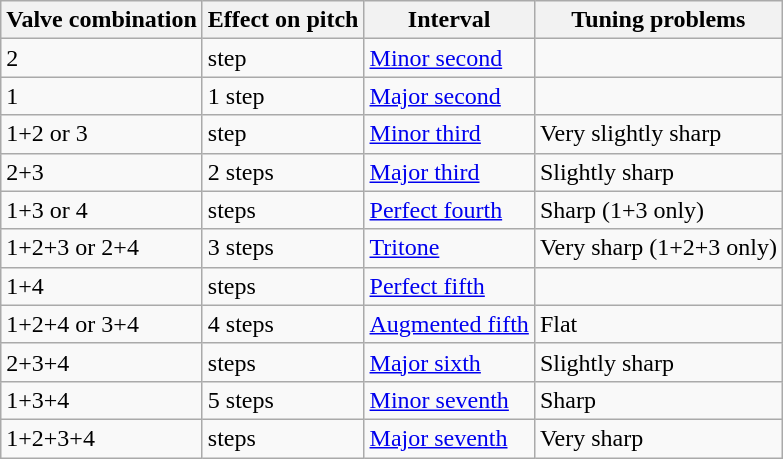<table class="wikitable">
<tr>
<th>Valve combination</th>
<th>Effect on pitch</th>
<th>Interval</th>
<th>Tuning problems</th>
</tr>
<tr>
<td>2</td>
<td> step</td>
<td><a href='#'>Minor second</a></td>
<td></td>
</tr>
<tr>
<td>1</td>
<td>1 step</td>
<td><a href='#'>Major second</a></td>
<td></td>
</tr>
<tr>
<td>1+2 or 3</td>
<td> step</td>
<td><a href='#'>Minor third</a></td>
<td>Very slightly sharp</td>
</tr>
<tr>
<td>2+3</td>
<td>2 steps</td>
<td><a href='#'>Major third</a></td>
<td>Slightly sharp</td>
</tr>
<tr>
<td>1+3 or 4</td>
<td> steps</td>
<td><a href='#'>Perfect fourth</a></td>
<td>Sharp (1+3 only)</td>
</tr>
<tr>
<td>1+2+3 or 2+4</td>
<td>3 steps</td>
<td><a href='#'>Tritone</a></td>
<td>Very sharp (1+2+3 only)</td>
</tr>
<tr>
<td>1+4</td>
<td> steps</td>
<td><a href='#'>Perfect fifth</a></td>
<td></td>
</tr>
<tr>
<td>1+2+4 or 3+4</td>
<td>4 steps</td>
<td><a href='#'>Augmented fifth</a></td>
<td>Flat</td>
</tr>
<tr>
<td>2+3+4</td>
<td> steps</td>
<td><a href='#'>Major sixth</a></td>
<td>Slightly sharp</td>
</tr>
<tr>
<td>1+3+4</td>
<td>5 steps</td>
<td><a href='#'>Minor seventh</a></td>
<td>Sharp</td>
</tr>
<tr>
<td>1+2+3+4</td>
<td> steps</td>
<td><a href='#'>Major seventh</a></td>
<td>Very sharp</td>
</tr>
</table>
